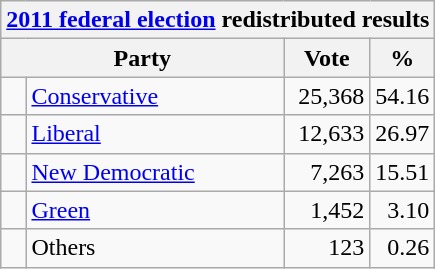<table class="wikitable">
<tr>
<th colspan="4"><a href='#'>2011 federal election</a> redistributed results</th>
</tr>
<tr>
<th bgcolor="#DDDDFF" width="130px" colspan="2">Party</th>
<th bgcolor="#DDDDFF" width="50px">Vote</th>
<th bgcolor="#DDDDFF" width="30px">%</th>
</tr>
<tr>
<td> </td>
<td><a href='#'>Conservative</a></td>
<td align=right>25,368</td>
<td align=right>54.16</td>
</tr>
<tr>
<td> </td>
<td><a href='#'>Liberal</a></td>
<td align=right>12,633</td>
<td align=right>26.97</td>
</tr>
<tr>
<td> </td>
<td><a href='#'>New Democratic</a></td>
<td align=right>7,263</td>
<td align=right>15.51</td>
</tr>
<tr>
<td> </td>
<td><a href='#'>Green</a></td>
<td align=right>1,452</td>
<td align=right>3.10</td>
</tr>
<tr>
<td> </td>
<td>Others</td>
<td align=right>123</td>
<td align=right>0.26</td>
</tr>
</table>
